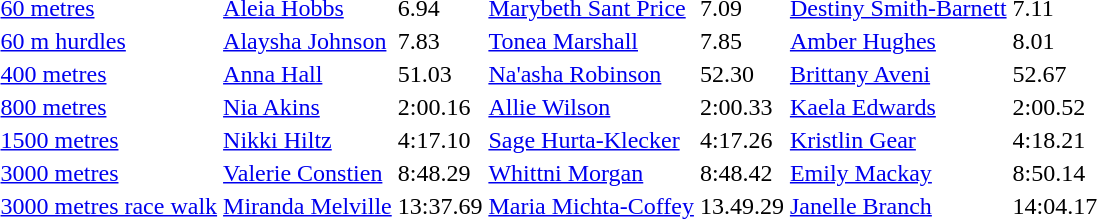<table>
<tr>
<td><a href='#'>60 metres</a></td>
<td><a href='#'>Aleia Hobbs</a></td>
<td>6.94 </td>
<td><a href='#'>Marybeth Sant Price</a></td>
<td>7.09</td>
<td><a href='#'>Destiny Smith-Barnett</a></td>
<td>7.11</td>
</tr>
<tr>
<td><a href='#'>60 m hurdles</a></td>
<td><a href='#'>Alaysha Johnson</a></td>
<td>7.83</td>
<td><a href='#'>Tonea Marshall</a></td>
<td>7.85</td>
<td><a href='#'>Amber Hughes</a></td>
<td>8.01</td>
</tr>
<tr>
<td><a href='#'>400 metres</a></td>
<td><a href='#'>Anna Hall</a></td>
<td>51.03</td>
<td><a href='#'>Na'asha Robinson</a></td>
<td>52.30</td>
<td><a href='#'>Brittany Aveni</a></td>
<td>52.67</td>
</tr>
<tr>
<td><a href='#'>800 metres</a></td>
<td><a href='#'>Nia Akins</a></td>
<td>2:00.16</td>
<td><a href='#'>Allie Wilson</a></td>
<td>2:00.33</td>
<td><a href='#'>Kaela Edwards</a></td>
<td>2:00.52</td>
</tr>
<tr>
<td><a href='#'>1500 metres</a></td>
<td><a href='#'>Nikki Hiltz</a></td>
<td>4:17.10</td>
<td><a href='#'>Sage Hurta-Klecker</a></td>
<td>4:17.26</td>
<td><a href='#'>Kristlin Gear</a></td>
<td>4:18.21</td>
</tr>
<tr>
<td><a href='#'>3000 metres</a></td>
<td><a href='#'>Valerie Constien</a></td>
<td>8:48.29</td>
<td><a href='#'>Whittni Morgan</a></td>
<td>8:48.42</td>
<td><a href='#'>Emily Mackay</a></td>
<td>8:50.14</td>
</tr>
<tr>
<td><a href='#'>3000 metres race walk</a></td>
<td><a href='#'>Miranda Melville</a></td>
<td>13:37.69</td>
<td><a href='#'>Maria Michta-Coffey</a></td>
<td>13.49.29</td>
<td><a href='#'>Janelle Branch</a></td>
<td>14:04.17</td>
</tr>
</table>
